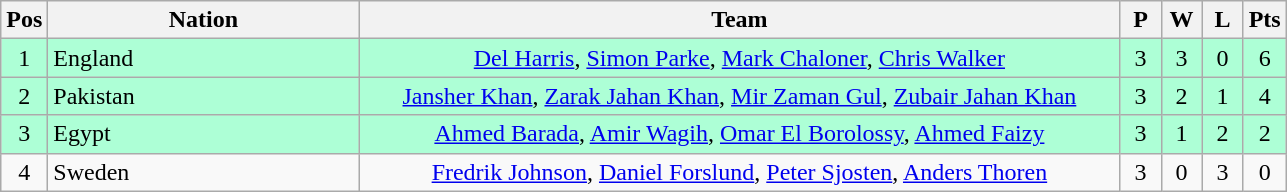<table class="wikitable" style="font-size: 100%">
<tr>
<th width=20>Pos</th>
<th width=200>Nation</th>
<th width=500>Team</th>
<th width=20>P</th>
<th width=20>W</th>
<th width=20>L</th>
<th width=20>Pts</th>
</tr>
<tr align=center style="background: #ADFFD6;">
<td>1</td>
<td align="left"> England</td>
<td><a href='#'>Del Harris</a>, <a href='#'>Simon Parke</a>, <a href='#'>Mark Chaloner</a>, <a href='#'>Chris Walker</a></td>
<td>3</td>
<td>3</td>
<td>0</td>
<td>6</td>
</tr>
<tr align=center style="background: #ADFFD6;">
<td>2</td>
<td align="left"> Pakistan</td>
<td><a href='#'>Jansher Khan</a>, <a href='#'>Zarak Jahan Khan</a>, <a href='#'>Mir Zaman Gul</a>, <a href='#'>Zubair Jahan Khan</a></td>
<td>3</td>
<td>2</td>
<td>1</td>
<td>4</td>
</tr>
<tr align=center style="background: #ADFFD6;">
<td>3</td>
<td align="left"> Egypt</td>
<td><a href='#'>Ahmed Barada</a>, <a href='#'>Amir Wagih</a>, <a href='#'>Omar El Borolossy</a>, <a href='#'>Ahmed Faizy</a></td>
<td>3</td>
<td>1</td>
<td>2</td>
<td>2</td>
</tr>
<tr align=center>
<td>4</td>
<td align="left"> Sweden</td>
<td><a href='#'>Fredrik Johnson</a>, <a href='#'>Daniel Forslund</a>, <a href='#'>Peter Sjosten</a>, <a href='#'>Anders Thoren</a></td>
<td>3</td>
<td>0</td>
<td>3</td>
<td>0</td>
</tr>
</table>
